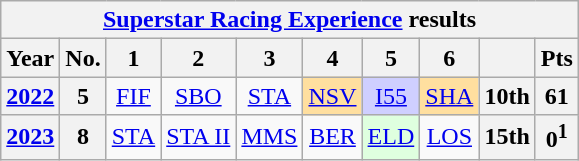<table class="wikitable" style="text-align:center">
<tr>
<th colspan=10><a href='#'>Superstar Racing Experience</a> results</th>
</tr>
<tr>
<th>Year</th>
<th>No.</th>
<th>1</th>
<th>2</th>
<th>3</th>
<th>4</th>
<th>5</th>
<th>6</th>
<th></th>
<th>Pts</th>
</tr>
<tr>
<th><a href='#'>2022</a></th>
<th>5</th>
<td><a href='#'>FIF</a></td>
<td><a href='#'>SBO</a></td>
<td><a href='#'>STA</a></td>
<td style="background:#FFDF9F;"><a href='#'>NSV</a><br></td>
<td style="background:#CFCFFF;"><a href='#'>I55</a><br></td>
<td style="background:#FFDF9F;"><a href='#'>SHA</a><br></td>
<th>10th</th>
<th>61</th>
</tr>
<tr>
<th><a href='#'>2023</a></th>
<th>8</th>
<td><a href='#'>STA</a></td>
<td><a href='#'>STA II</a></td>
<td><a href='#'>MMS</a></td>
<td><a href='#'>BER</a></td>
<td style="background:#DFFFDF;"><a href='#'>ELD</a><br></td>
<td><a href='#'>LOS</a></td>
<th>15th</th>
<th>0<sup>1</sup></th>
</tr>
</table>
